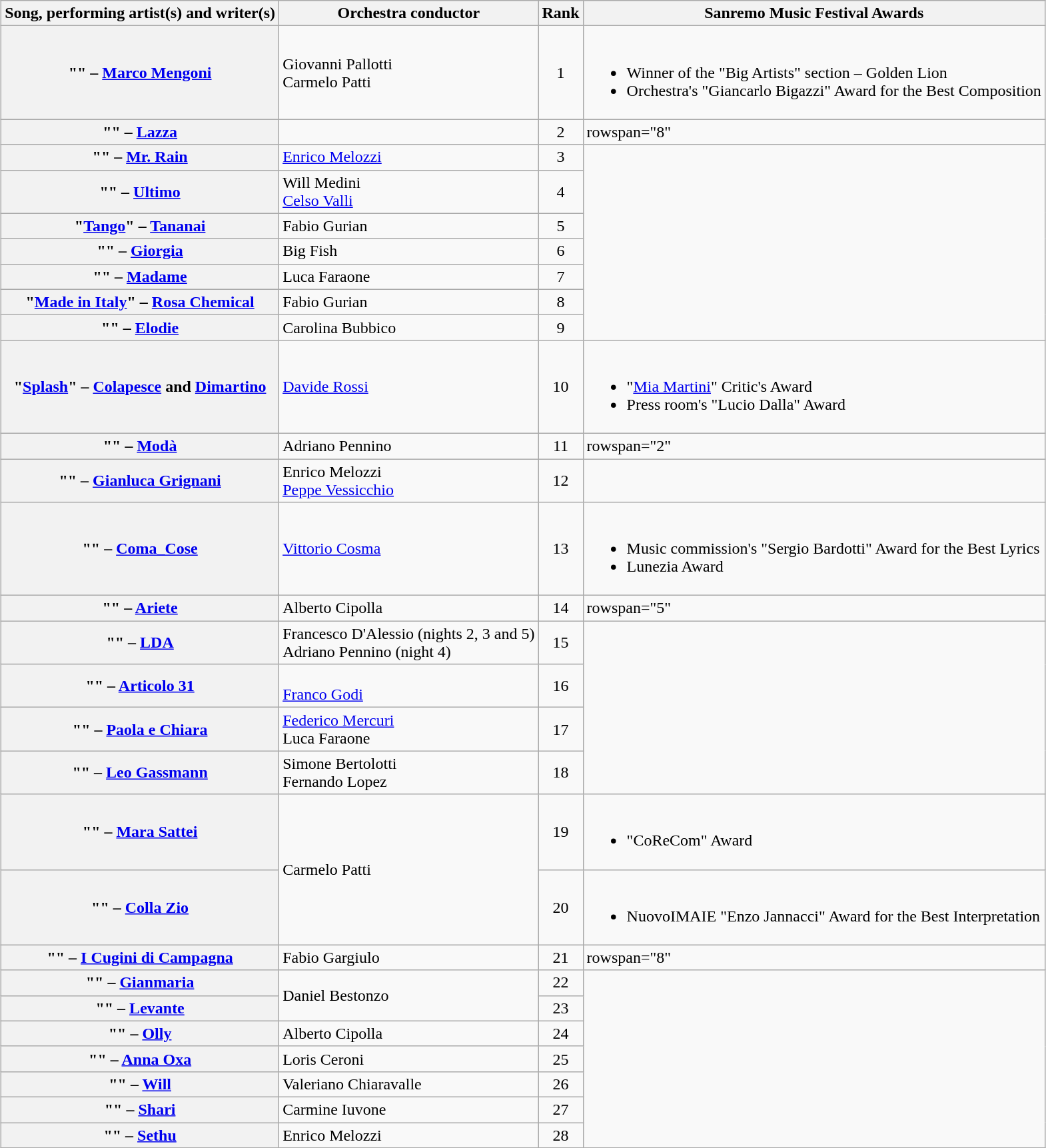<table class="plainrowheaders wikitable" style="margin: 1em auto 1em auto">
<tr>
<th>Song, performing artist(s) and writer(s)</th>
<th>Orchestra conductor</th>
<th>Rank</th>
<th>Sanremo Music Festival Awards</th>
</tr>
<tr>
<th scope="row">"" – <a href='#'>Marco Mengoni</a><br></th>
<td>Giovanni Pallotti <br>Carmelo Patti </td>
<td align="center">1</td>
<td><br><ul><li>Winner of the "Big Artists" section – Golden Lion</li><li>Orchestra's "Giancarlo Bigazzi" Award for the Best Composition</li></ul></td>
</tr>
<tr>
<th scope="row">"" – <a href='#'>Lazza</a><br></th>
<td></td>
<td align="center">2</td>
<td>rowspan="8" </td>
</tr>
<tr>
<th scope="row">"" – <a href='#'>Mr. Rain</a><br></th>
<td><a href='#'>Enrico Melozzi</a></td>
<td align="center">3</td>
</tr>
<tr>
<th scope="row">"" – <a href='#'>Ultimo</a><br></th>
<td>Will Medini <br><a href='#'>Celso Valli</a> </td>
<td align="center">4</td>
</tr>
<tr>
<th scope="row">"<a href='#'>Tango</a>" – <a href='#'>Tananai</a><br></th>
<td>Fabio Gurian</td>
<td align="center">5</td>
</tr>
<tr>
<th scope="row">"" – <a href='#'>Giorgia</a><br></th>
<td>Big Fish</td>
<td align="center">6</td>
</tr>
<tr>
<th scope="row">"" – <a href='#'>Madame</a><br></th>
<td>Luca Faraone</td>
<td align="center">7</td>
</tr>
<tr>
<th scope="row">"<a href='#'>Made in Italy</a>" – <a href='#'>Rosa Chemical</a><br></th>
<td>Fabio Gurian</td>
<td align="center">8</td>
</tr>
<tr>
<th scope="row">"" – <a href='#'>Elodie</a><br></th>
<td>Carolina Bubbico</td>
<td align="center">9</td>
</tr>
<tr>
<th scope="row">"<a href='#'>Splash</a>" – <a href='#'>Colapesce</a> and <a href='#'>Dimartino</a><br></th>
<td><a href='#'>Davide Rossi</a></td>
<td align="center">10</td>
<td><br><ul><li>"<a href='#'>Mia Martini</a>" Critic's Award</li><li>Press room's "Lucio Dalla" Award</li></ul></td>
</tr>
<tr>
<th scope="row">"" – <a href='#'>Modà</a><br></th>
<td>Adriano Pennino</td>
<td align="center">11</td>
<td>rowspan="2" </td>
</tr>
<tr>
<th scope="row">"" – <a href='#'>Gianluca Grignani</a><br></th>
<td>Enrico Melozzi <br><a href='#'>Peppe Vessicchio</a> </td>
<td align="center">12</td>
</tr>
<tr>
<th scope="row">"" – <a href='#'>Coma_Cose</a><br></th>
<td><a href='#'>Vittorio Cosma</a></td>
<td align="center">13</td>
<td><br><ul><li>Music commission's "Sergio Bardotti" Award for the Best Lyrics</li><li>Lunezia Award</li></ul></td>
</tr>
<tr>
<th scope="row">"" – <a href='#'>Ariete</a><br></th>
<td>Alberto Cipolla</td>
<td align="center">14</td>
<td>rowspan="5" </td>
</tr>
<tr>
<th scope="row">"" – <a href='#'>LDA</a><br></th>
<td>Francesco D'Alessio (nights 2, 3 and 5)<br>Adriano Pennino (night 4)</td>
<td align="center">15</td>
</tr>
<tr>
<th scope="row">"" – <a href='#'>Articolo 31</a><br></th>
<td> <br><a href='#'>Franco Godi</a> </td>
<td align="center">16</td>
</tr>
<tr>
<th scope="row">"" – <a href='#'>Paola e Chiara</a><br></th>
<td><a href='#'>Federico Mercuri</a> <br>Luca Faraone </td>
<td align="center">17</td>
</tr>
<tr>
<th scope="row">"" – <a href='#'>Leo Gassmann</a><br></th>
<td>Simone Bertolotti <br>Fernando Lopez </td>
<td align="center">18</td>
</tr>
<tr>
<th scope="row">"" – <a href='#'>Mara Sattei</a><br></th>
<td rowspan="2">Carmelo Patti</td>
<td align="center">19</td>
<td><br><ul><li>"CoReCom" Award</li></ul></td>
</tr>
<tr>
<th scope="row">"" – <a href='#'>Colla Zio</a><br></th>
<td align="center">20</td>
<td><br><ul><li>NuovoIMAIE "Enzo Jannacci" Award for the Best Interpretation</li></ul></td>
</tr>
<tr>
<th scope="row">"" – <a href='#'>I Cugini di Campagna</a><br></th>
<td>Fabio Gargiulo</td>
<td align="center">21</td>
<td>rowspan="8" </td>
</tr>
<tr>
<th scope="row">"" – <a href='#'>Gianmaria</a><br></th>
<td rowspan="2">Daniel Bestonzo</td>
<td align="center">22</td>
</tr>
<tr>
<th scope="row">"" – <a href='#'>Levante</a><br></th>
<td align="center">23</td>
</tr>
<tr>
<th scope="row">"" – <a href='#'>Olly</a><br></th>
<td>Alberto Cipolla</td>
<td align="center">24</td>
</tr>
<tr>
<th scope="row">"" – <a href='#'>Anna Oxa</a><br></th>
<td>Loris Ceroni</td>
<td align="center">25</td>
</tr>
<tr>
<th scope="row">"" – <a href='#'>Will</a><br></th>
<td>Valeriano Chiaravalle</td>
<td align="center">26</td>
</tr>
<tr>
<th scope="row">"" – <a href='#'>Shari</a><br></th>
<td>Carmine Iuvone</td>
<td align="center">27</td>
</tr>
<tr>
<th scope="row">"" – <a href='#'>Sethu</a><br></th>
<td>Enrico Melozzi</td>
<td align="center">28</td>
</tr>
</table>
